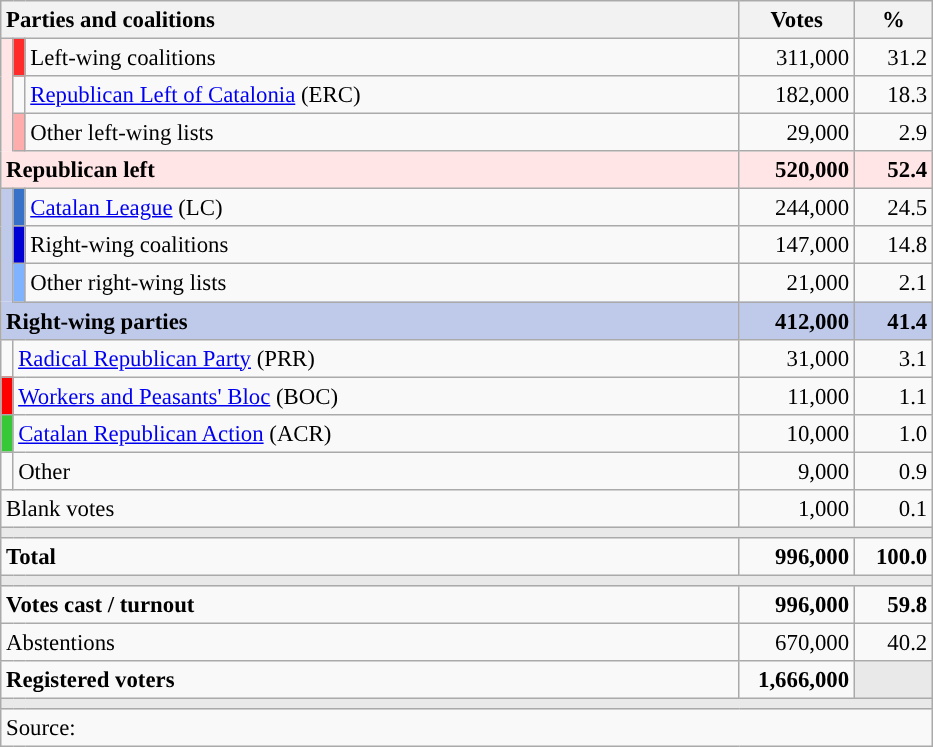<table class="wikitable" style="text-align:right; font-size:95%; margin-bottom:0;">
<tr>
<th style="text-align:left;"  colspan="3" width="485">Parties and coalitions</th>
<th width="70">Votes</th>
<th width="45">%</th>
</tr>
<tr>
<td width="1" style="background-color:#FFE5E5; border-bottom-style:hidden;" rowspan="3"></td>
<td width="1" style="color:inherit;background:#FF2A2A"></td>
<td align="left">Left-wing coalitions</td>
<td>311,000</td>
<td>31.2</td>
</tr>
<tr>
<td width="1" style="color:inherit;background:"></td>
<td align="left"><a href='#'>Republican Left of Catalonia</a> (ERC)</td>
<td>182,000</td>
<td>18.3</td>
</tr>
<tr>
<td width="1" style="color:inherit;background:#FFACAC"></td>
<td align="left">Other left-wing lists</td>
<td>29,000</td>
<td>2.9</td>
</tr>
<tr style="background-color:#FFE5E5;">
<td align="left" colspan="3"><strong>Republican left</strong></td>
<td><strong>520,000</strong></td>
<td><strong>52.4</strong></td>
</tr>
<tr>
<td style="background-color:#BFCAEA; border-bottom-style:hidden;" rowspan="3"></td>
<td style="color:inherit;background:#3771C8"></td>
<td align="left"><a href='#'>Catalan League</a> (LC)</td>
<td>244,000</td>
<td>24.5</td>
</tr>
<tr>
<td style="color:inherit;background:#0000D4"></td>
<td align="left">Right-wing coalitions</td>
<td>147,000</td>
<td>14.8</td>
</tr>
<tr>
<td style="color:inherit;background:#80B3FF"></td>
<td align="left">Other right-wing lists</td>
<td>21,000</td>
<td>2.1</td>
</tr>
<tr style="background-color:#BFCAEA;">
<td align="left" colspan="3"><strong>Right-wing parties</strong></td>
<td><strong>412,000</strong></td>
<td><strong>41.4</strong></td>
</tr>
<tr>
<td style="color:inherit;background:"></td>
<td align="left" colspan="2"><a href='#'>Radical Republican Party</a> (PRR)</td>
<td>31,000</td>
<td>3.1</td>
</tr>
<tr>
<td bgcolor="red"></td>
<td align="left" colspan="2"><a href='#'>Workers and Peasants' Bloc</a> (BOC)</td>
<td>11,000</td>
<td>1.1</td>
</tr>
<tr>
<td style="color:inherit;background:#37C837"></td>
<td align="left" colspan="2"><a href='#'>Catalan Republican Action</a> (ACR)</td>
<td>10,000</td>
<td>1.0</td>
</tr>
<tr>
<td style="color:inherit;background:"></td>
<td align="left" colspan="2">Other</td>
<td>9,000</td>
<td>0.9</td>
</tr>
<tr>
<td colspan="3" align="left">Blank votes</td>
<td>1,000</td>
<td>0.1</td>
</tr>
<tr>
<td colspan="5" bgcolor="#E9E9E9"></td>
</tr>
<tr style="font-weight:bold;">
<td align="left" colspan="3">Total</td>
<td>996,000</td>
<td>100.0</td>
</tr>
<tr>
<td colspan="5" bgcolor="#E9E9E9"></td>
</tr>
<tr style="font-weight:bold;">
<td align="left" colspan="3">Votes cast / turnout</td>
<td>996,000</td>
<td>59.8</td>
</tr>
<tr>
<td align="left" colspan="3">Abstentions</td>
<td>670,000</td>
<td>40.2</td>
</tr>
<tr style="font-weight:bold;">
<td align="left" colspan="3">Registered voters</td>
<td>1,666,000</td>
<td bgcolor="#E9E9E9"></td>
</tr>
<tr>
<td colspan="5" bgcolor="#E9E9E9"></td>
</tr>
<tr>
<td align="left" colspan="5">Source:</td>
</tr>
</table>
